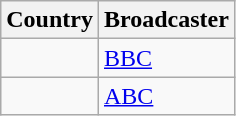<table class="wikitable">
<tr>
<th align=center>Country</th>
<th align=center>Broadcaster</th>
</tr>
<tr>
<td></td>
<td><a href='#'>BBC</a></td>
</tr>
<tr>
<td></td>
<td><a href='#'>ABC</a></td>
</tr>
</table>
